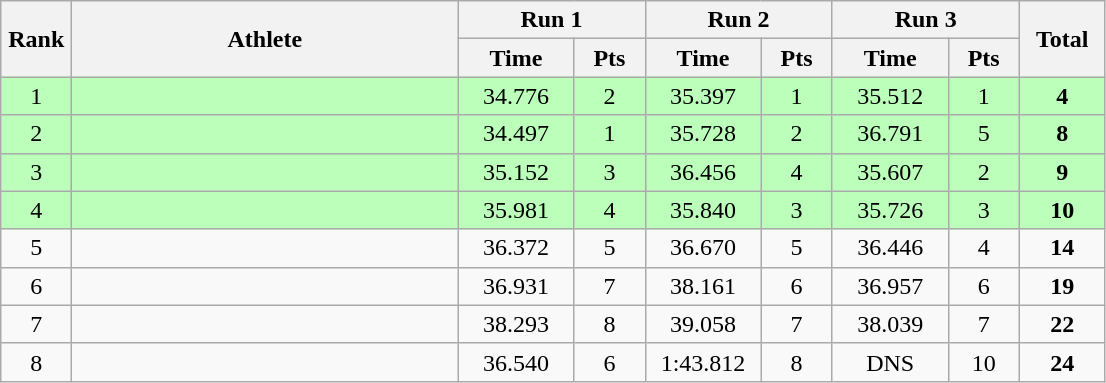<table class=wikitable style="text-align:center">
<tr>
<th rowspan="2" width=40>Rank</th>
<th rowspan="2" width=250>Athlete</th>
<th colspan="2">Run 1</th>
<th colspan="2">Run 2</th>
<th colspan="2">Run 3</th>
<th rowspan="2" width=50>Total</th>
</tr>
<tr>
<th width=70>Time</th>
<th width=40>Pts</th>
<th width=70>Time</th>
<th width=40>Pts</th>
<th width=70>Time</th>
<th width=40>Pts</th>
</tr>
<tr bgcolor=bbffbb>
<td>1</td>
<td align=left></td>
<td>34.776</td>
<td>2</td>
<td>35.397</td>
<td>1</td>
<td>35.512</td>
<td>1</td>
<td><strong>4</strong></td>
</tr>
<tr bgcolor=bbffbb>
<td>2</td>
<td align=left></td>
<td>34.497</td>
<td>1</td>
<td>35.728</td>
<td>2</td>
<td>36.791</td>
<td>5</td>
<td><strong>8</strong></td>
</tr>
<tr bgcolor=bbffbb>
<td>3</td>
<td align=left></td>
<td>35.152</td>
<td>3</td>
<td>36.456</td>
<td>4</td>
<td>35.607</td>
<td>2</td>
<td><strong>9</strong></td>
</tr>
<tr bgcolor=bbffbb>
<td>4</td>
<td align=left></td>
<td>35.981</td>
<td>4</td>
<td>35.840</td>
<td>3</td>
<td>35.726</td>
<td>3</td>
<td><strong>10</strong></td>
</tr>
<tr>
<td>5</td>
<td align=left></td>
<td>36.372</td>
<td>5</td>
<td>36.670</td>
<td>5</td>
<td>36.446</td>
<td>4</td>
<td><strong>14</strong></td>
</tr>
<tr>
<td>6</td>
<td align=left></td>
<td>36.931</td>
<td>7</td>
<td>38.161</td>
<td>6</td>
<td>36.957</td>
<td>6</td>
<td><strong>19</strong></td>
</tr>
<tr>
<td>7</td>
<td align=left></td>
<td>38.293</td>
<td>8</td>
<td>39.058</td>
<td>7</td>
<td>38.039</td>
<td>7</td>
<td><strong>22</strong></td>
</tr>
<tr>
<td>8</td>
<td align=left></td>
<td>36.540</td>
<td>6</td>
<td>1:43.812</td>
<td>8</td>
<td>DNS</td>
<td>10</td>
<td><strong>24</strong></td>
</tr>
</table>
